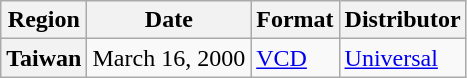<table class="wikitable plainrowheaders">
<tr>
<th>Region</th>
<th>Date</th>
<th>Format</th>
<th>Distributor</th>
</tr>
<tr>
<th scope="row">Taiwan</th>
<td>March 16, 2000</td>
<td><a href='#'>VCD</a></td>
<td><a href='#'>Universal</a></td>
</tr>
</table>
